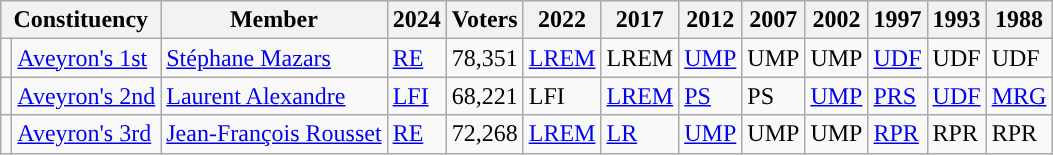<table class="wikitable sortable">
<tr>
<th colspan="2">Constituency</th>
<th>Member</th>
<th>2024</th>
<th>Voters</th>
<th>2022</th>
<th>2017</th>
<th>2012</th>
<th>2007</th>
<th>2002</th>
<th>1997</th>
<th>1993</th>
<th>1988</th>
</tr>
<tr>
<td style="background-color: "></td>
<td><a href='#'>Aveyron's 1st</a></td>
<td><a href='#'>Stéphane Mazars</a></td>
<td><a href='#'>RE</a></td>
<td>78,351</td>
<td><a href='#'>LREM</a></td>
<td>LREM</td>
<td bgcolor=><a href='#'>UMP</a></td>
<td bgcolor=>UMP</td>
<td bgcolor=>UMP</td>
<td bgcolor=><a href='#'>UDF</a></td>
<td bgcolor=>UDF</td>
<td bgcolor=>UDF</td>
</tr>
<tr>
<td style="background-color: "></td>
<td><a href='#'>Aveyron's 2nd</a></td>
<td><a href='#'>Laurent Alexandre</a></td>
<td><a href='#'>LFI</a></td>
<td>68,221</td>
<td>LFI</td>
<td><a href='#'>LREM</a></td>
<td bgcolor=><a href='#'>PS</a></td>
<td bgcolor=>PS</td>
<td bgcolor=><a href='#'>UMP</a></td>
<td bgcolor=><a href='#'>PRS</a></td>
<td bgcolor=><a href='#'>UDF</a></td>
<td bgcolor=><a href='#'>MRG</a></td>
</tr>
<tr>
<td style="background-color: "></td>
<td><a href='#'>Aveyron's 3rd</a></td>
<td><a href='#'>Jean-François Rousset</a></td>
<td><a href='#'>RE</a></td>
<td>72,268</td>
<td><a href='#'>LREM</a></td>
<td><a href='#'>LR</a></td>
<td bgcolor=><a href='#'>UMP</a></td>
<td bgcolor=>UMP</td>
<td bgcolor=>UMP</td>
<td bgcolor=><a href='#'>RPR</a></td>
<td bgcolor=>RPR</td>
<td bgcolor=>RPR</td>
</tr>
</table>
